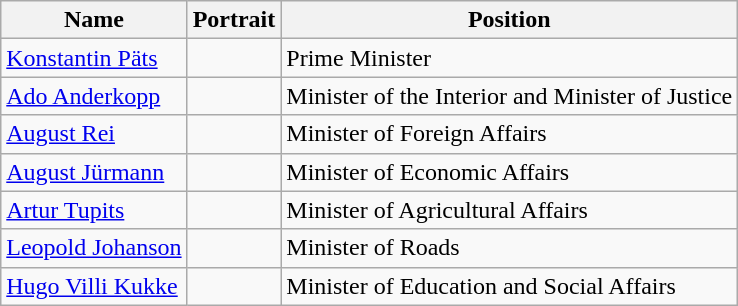<table class="wikitable">
<tr>
<th>Name</th>
<th>Portrait</th>
<th>Position</th>
</tr>
<tr>
<td><a href='#'>Konstantin Päts</a></td>
<td></td>
<td>Prime Minister</td>
</tr>
<tr>
<td><a href='#'>Ado Anderkopp</a></td>
<td></td>
<td>Minister of the Interior and Minister of Justice</td>
</tr>
<tr>
<td><a href='#'>August Rei</a></td>
<td></td>
<td>Minister of Foreign Affairs</td>
</tr>
<tr>
<td><a href='#'>August Jürmann</a></td>
<td></td>
<td>Minister of Economic Affairs</td>
</tr>
<tr>
<td><a href='#'>Artur Tupits</a></td>
<td></td>
<td>Minister of Agricultural Affairs</td>
</tr>
<tr>
<td><a href='#'>Leopold Johanson</a></td>
<td></td>
<td>Minister of Roads</td>
</tr>
<tr>
<td><a href='#'>Hugo Villi Kukke</a></td>
<td></td>
<td>Minister of Education and Social Affairs</td>
</tr>
</table>
